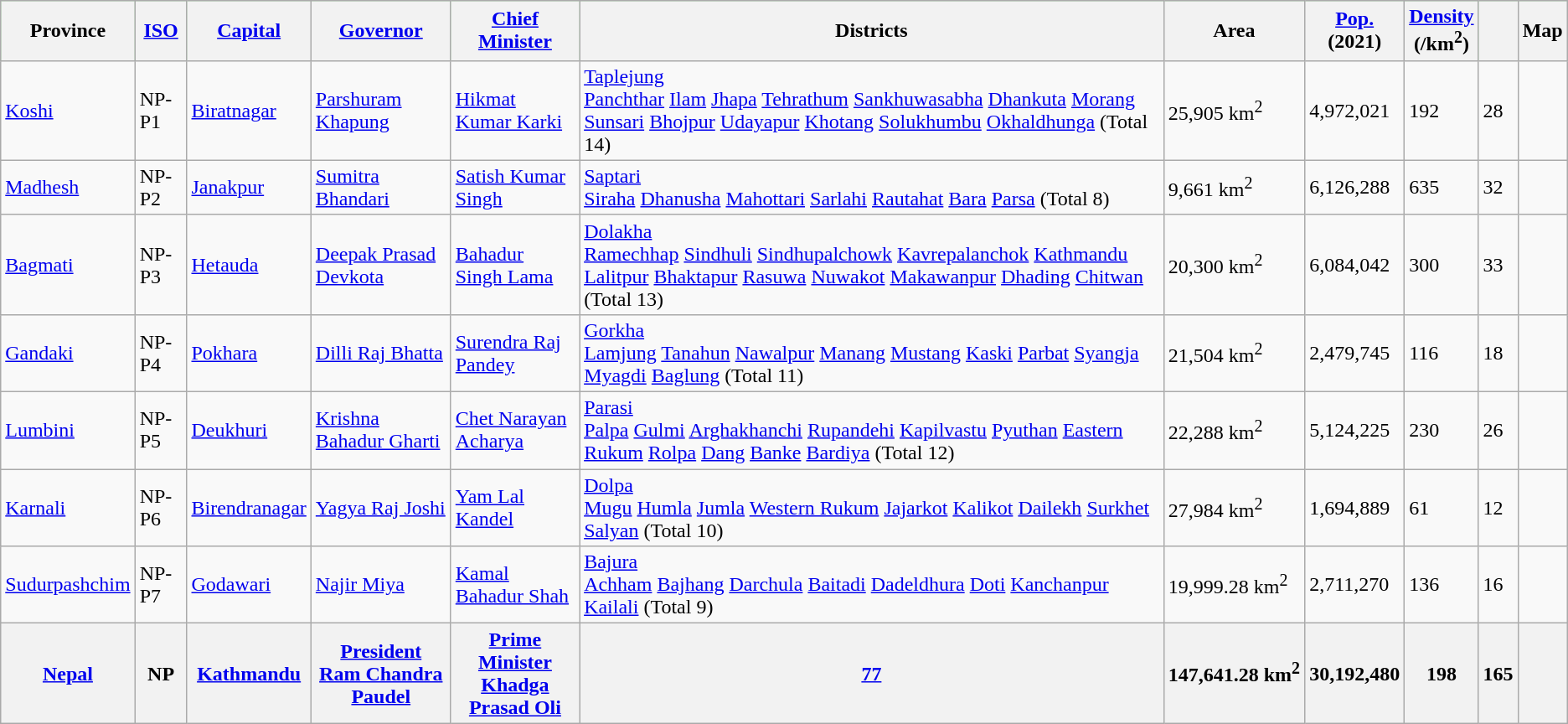<table class="wikitable sortable static-row-numbers static-row-header-text">
<tr style="background:#98fb98;">
<th>Province</th>
<th scope="col"><a href='#'>ISO</a></th>
<th><a href='#'>Capital</a></th>
<th><a href='#'>Governor</a></th>
<th><a href='#'>Chief Minister</a></th>
<th>Districts</th>
<th>Area</th>
<th><a href='#'>Pop.</a><br>(2021)</th>
<th><a href='#'>Density</a><br>(/km<sup>2</sup>)</th>
<th></th>
<th>Map</th>
</tr>
<tr>
<td><a href='#'>Koshi</a></td>
<td>NP-P1</td>
<td><a href='#'>Biratnagar</a></td>
<td><a href='#'>Parshuram Khapung</a></td>
<td><a href='#'>Hikmat Kumar Karki</a></td>
<td><a href='#'>Taplejung</a><br><a href='#'>Panchthar</a>
<a href='#'>Ilam</a>
<a href='#'>Jhapa</a>
<a href='#'>Tehrathum</a>
<a href='#'>Sankhuwasabha</a>
<a href='#'>Dhankuta</a>
<a href='#'>Morang</a>
<a href='#'>Sunsari</a>
<a href='#'>Bhojpur</a>
<a href='#'>Udayapur</a>
<a href='#'>Khotang</a>
<a href='#'>Solukhumbu</a>
<a href='#'>Okhaldhunga</a>
(Total 14)</td>
<td>25,905 km<sup>2</sup></td>
<td>4,972,021</td>
<td>192</td>
<td>28</td>
<td></td>
</tr>
<tr>
<td><a href='#'>Madhesh</a></td>
<td>NP-P2</td>
<td><a href='#'>Janakpur</a></td>
<td><a href='#'>Sumitra Bhandari</a></td>
<td><a href='#'>Satish Kumar Singh</a></td>
<td><a href='#'>Saptari</a><br><a href='#'>Siraha</a>
<a href='#'>Dhanusha</a>
<a href='#'>Mahottari</a>
<a href='#'>Sarlahi</a>
<a href='#'>Rautahat</a>
<a href='#'>Bara</a>
<a href='#'>Parsa</a>
(Total 8)</td>
<td>9,661 km<sup>2</sup></td>
<td>6,126,288</td>
<td>635</td>
<td>32</td>
<td></td>
</tr>
<tr>
<td><a href='#'>Bagmati</a></td>
<td>NP-P3</td>
<td><a href='#'>Hetauda</a></td>
<td><a href='#'>Deepak Prasad Devkota</a></td>
<td><a href='#'>Bahadur Singh Lama</a></td>
<td><a href='#'>Dolakha</a><br><a href='#'>Ramechhap</a>
<a href='#'>Sindhuli</a>
<a href='#'>Sindhupalchowk</a>
<a href='#'>Kavrepalanchok</a>
<a href='#'>Kathmandu</a>
<a href='#'>Lalitpur</a>
<a href='#'>Bhaktapur</a>
<a href='#'>Rasuwa</a>
<a href='#'>Nuwakot</a>
<a href='#'>Makawanpur</a>
<a href='#'>Dhading</a>
<a href='#'>Chitwan</a>
(Total 13)</td>
<td>20,300 km<sup>2</sup></td>
<td>6,084,042</td>
<td>300</td>
<td>33</td>
<td></td>
</tr>
<tr>
<td><a href='#'>Gandaki</a></td>
<td>NP-P4</td>
<td><a href='#'>Pokhara</a></td>
<td><a href='#'>Dilli Raj Bhatta</a></td>
<td><a href='#'>Surendra Raj Pandey</a></td>
<td><a href='#'>Gorkha</a><br><a href='#'>Lamjung</a>
<a href='#'>Tanahun</a>
<a href='#'>Nawalpur</a>
<a href='#'>Manang</a>
<a href='#'>Mustang</a>
<a href='#'>Kaski</a>
<a href='#'>Parbat</a>
<a href='#'>Syangja</a>
<a href='#'>Myagdi</a>
<a href='#'>Baglung</a>
(Total 11)</td>
<td>21,504 km<sup>2</sup></td>
<td>2,479,745</td>
<td>116</td>
<td>18</td>
<td></td>
</tr>
<tr>
<td><a href='#'>Lumbini</a></td>
<td>NP-P5</td>
<td><a href='#'>Deukhuri</a></td>
<td><a href='#'>Krishna Bahadur Gharti</a></td>
<td><a href='#'>Chet Narayan Acharya</a></td>
<td><a href='#'>Parasi</a><br><a href='#'>Palpa</a>
<a href='#'>Gulmi</a>
<a href='#'>Arghakhanchi</a>
<a href='#'>Rupandehi</a>
<a href='#'>Kapilvastu</a>
<a href='#'>Pyuthan</a>
<a href='#'>Eastern Rukum</a>
<a href='#'>Rolpa</a>
<a href='#'>Dang</a>
<a href='#'>Banke</a>
<a href='#'>Bardiya</a>
(Total 12)</td>
<td>22,288 km<sup>2</sup></td>
<td>5,124,225</td>
<td>230</td>
<td>26</td>
<td></td>
</tr>
<tr>
<td><a href='#'>Karnali</a></td>
<td>NP-P6</td>
<td><a href='#'>Birendranagar</a></td>
<td><a href='#'>Yagya Raj Joshi</a></td>
<td><a href='#'>Yam Lal Kandel</a></td>
<td><a href='#'>Dolpa</a><br><a href='#'>Mugu</a>
<a href='#'>Humla</a>
<a href='#'>Jumla</a>
<a href='#'>Western Rukum</a>
<a href='#'>Jajarkot</a>
<a href='#'>Kalikot</a>
<a href='#'>Dailekh</a>
<a href='#'>Surkhet</a>
<a href='#'>Salyan</a>
(Total 10)</td>
<td>27,984 km<sup>2</sup></td>
<td>1,694,889</td>
<td>61</td>
<td>12</td>
<td></td>
</tr>
<tr>
<td><a href='#'>Sudurpashchim</a></td>
<td>NP-P7</td>
<td><a href='#'>Godawari</a></td>
<td><a href='#'>Najir Miya</a></td>
<td><a href='#'>Kamal Bahadur Shah</a></td>
<td><a href='#'>Bajura</a><br><a href='#'>Achham</a>
<a href='#'>Bajhang</a>
<a href='#'>Darchula</a>
<a href='#'>Baitadi</a>
<a href='#'>Dadeldhura</a>
<a href='#'>Doti</a>
<a href='#'>Kanchanpur</a>
<a href='#'>Kailali</a>
(Total 9)</td>
<td>19,999.28 km<sup>2</sup></td>
<td>2,711,270</td>
<td>136</td>
<td>16</td>
<td></td>
</tr>
<tr>
<th><a href='#'>Nepal</a></th>
<th>NP</th>
<th><a href='#'>Kathmandu</a></th>
<th><a href='#'>President</a><br><a href='#'>Ram Chandra Paudel</a></th>
<th><a href='#'>Prime Minister</a><br><a href='#'>Khadga Prasad Oli</a></th>
<th><a href='#'>77</a></th>
<th>147,641.28 km<sup>2</sup></th>
<th>30,192,480</th>
<th>198</th>
<th>165</th>
<th></th>
</tr>
</table>
